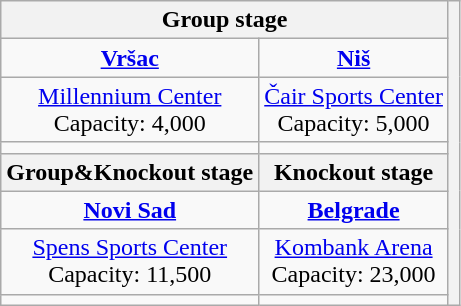<table class="wikitable" style="text-align:center;">
<tr>
<th colspan=2>Group stage</th>
<th rowspan=8><div><br>








</div></th>
</tr>
<tr>
<td><strong><a href='#'>Vršac</a></strong></td>
<td><strong><a href='#'>Niš</a></strong></td>
</tr>
<tr>
<td><a href='#'>Millennium Center</a><br>Capacity: 4,000</td>
<td><a href='#'>Čair Sports Center</a><br>Capacity: 5,000</td>
</tr>
<tr>
<td></td>
<td></td>
</tr>
<tr>
<th>Group&Knockout stage</th>
<th>Knockout stage</th>
</tr>
<tr>
<td><strong><a href='#'>Novi Sad</a></strong></td>
<td><strong><a href='#'>Belgrade</a></strong></td>
</tr>
<tr>
<td><a href='#'>Spens Sports Center</a><br>Capacity: 11,500</td>
<td><a href='#'>Kombank Arena</a><br>Capacity: 23,000</td>
</tr>
<tr>
<td></td>
<td></td>
</tr>
</table>
